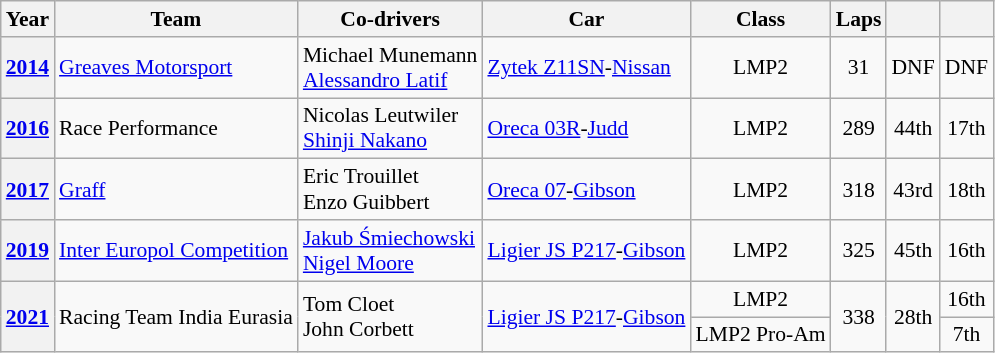<table class="wikitable" style="text-align:center; font-size:90%">
<tr>
<th>Year</th>
<th>Team</th>
<th>Co-drivers</th>
<th>Car</th>
<th>Class</th>
<th>Laps</th>
<th></th>
<th></th>
</tr>
<tr>
<th><a href='#'>2014</a></th>
<td align="left"> <a href='#'>Greaves Motorsport</a></td>
<td align="left"> Michael Munemann<br> <a href='#'>Alessandro Latif</a></td>
<td align="left"><a href='#'>Zytek Z11SN</a>-<a href='#'>Nissan</a></td>
<td>LMP2</td>
<td>31</td>
<td>DNF</td>
<td>DNF</td>
</tr>
<tr>
<th><a href='#'>2016</a></th>
<td align="left"> Race Performance</td>
<td align="left"> Nicolas Leutwiler<br> <a href='#'>Shinji Nakano</a></td>
<td align="left"><a href='#'>Oreca 03R</a>-<a href='#'>Judd</a></td>
<td>LMP2</td>
<td>289</td>
<td>44th</td>
<td>17th</td>
</tr>
<tr>
<th><a href='#'>2017</a></th>
<td align="left"> <a href='#'>Graff</a></td>
<td align="left"> Eric Trouillet<br> Enzo Guibbert</td>
<td align="left"><a href='#'>Oreca 07</a>-<a href='#'>Gibson</a></td>
<td>LMP2</td>
<td>318</td>
<td>43rd</td>
<td>18th</td>
</tr>
<tr>
<th><a href='#'>2019</a></th>
<td align="left"> <a href='#'>Inter Europol Competition</a></td>
<td align="left"> <a href='#'>Jakub Śmiechowski</a><br> <a href='#'>Nigel Moore</a></td>
<td align="left"><a href='#'>Ligier JS P217</a>-<a href='#'>Gibson</a></td>
<td>LMP2</td>
<td>325</td>
<td>45th</td>
<td>16th</td>
</tr>
<tr>
<th rowspan=2><a href='#'>2021</a></th>
<td rowspan=2 align="left"> Racing Team India Eurasia</td>
<td rowspan=2 align="left"> Tom Cloet<br> John Corbett</td>
<td rowspan=2 align="left"><a href='#'>Ligier JS P217</a>-<a href='#'>Gibson</a></td>
<td>LMP2</td>
<td rowspan=2>338</td>
<td rowspan=2>28th</td>
<td>16th</td>
</tr>
<tr>
<td>LMP2 Pro-Am</td>
<td>7th</td>
</tr>
</table>
